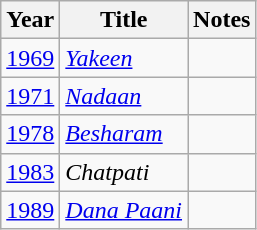<table class="wikitable">
<tr>
<th>Year</th>
<th>Title</th>
<th>Notes</th>
</tr>
<tr>
<td><a href='#'>1969</a></td>
<td><em><a href='#'>Yakeen</a></em></td>
<td></td>
</tr>
<tr>
<td><a href='#'>1971</a></td>
<td><em><a href='#'>Nadaan</a></em></td>
<td></td>
</tr>
<tr>
<td><a href='#'>1978</a></td>
<td><em><a href='#'>Besharam</a></em></td>
<td></td>
</tr>
<tr>
<td><a href='#'>1983</a></td>
<td><em>Chatpati</em></td>
<td></td>
</tr>
<tr>
<td><a href='#'>1989</a></td>
<td><em><a href='#'>Dana Paani</a></em></td>
<td></td>
</tr>
</table>
